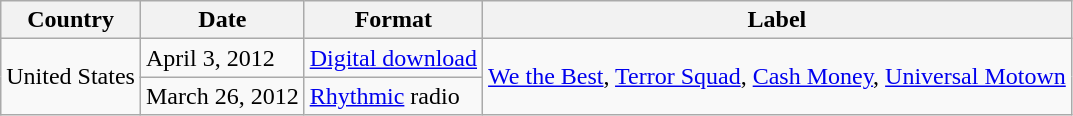<table class="wikitable">
<tr>
<th scope="col">Country</th>
<th scope="col">Date</th>
<th scope="col">Format</th>
<th scope="col">Label</th>
</tr>
<tr>
<td rowspan="2">United States</td>
<td>April 3, 2012</td>
<td><a href='#'>Digital download</a></td>
<td rowspan="2"><a href='#'>We the Best</a>, <a href='#'>Terror Squad</a>, <a href='#'>Cash Money</a>, <a href='#'>Universal Motown</a></td>
</tr>
<tr>
<td>March 26, 2012</td>
<td><a href='#'>Rhythmic</a> radio</td>
</tr>
</table>
